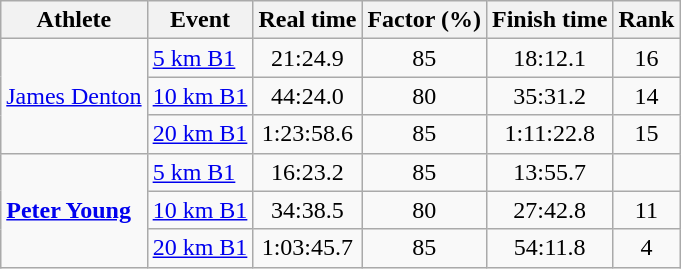<table class=wikitable>
<tr>
<th>Athlete</th>
<th>Event</th>
<th>Real time</th>
<th>Factor (%)</th>
<th>Finish time</th>
<th>Rank</th>
</tr>
<tr>
<td rowspan=3><a href='#'>James Denton</a></td>
<td><a href='#'>5 km B1</a></td>
<td align=center>21:24.9</td>
<td align=center>85</td>
<td align=center>18:12.1</td>
<td align=center>16</td>
</tr>
<tr>
<td><a href='#'>10 km B1</a></td>
<td align=center>44:24.0</td>
<td align=center>80</td>
<td align=center>35:31.2</td>
<td align=center>14</td>
</tr>
<tr>
<td><a href='#'>20 km B1</a></td>
<td align=center>1:23:58.6</td>
<td align=center>85</td>
<td align=center>1:11:22.8</td>
<td align=center>15</td>
</tr>
<tr>
<td rowspan=3><strong><a href='#'>Peter Young</a></strong></td>
<td><a href='#'>5 km B1</a></td>
<td align=center>16:23.2</td>
<td align=center>85</td>
<td align=center>13:55.7</td>
<td align=center></td>
</tr>
<tr>
<td><a href='#'>10 km B1</a></td>
<td align=center>34:38.5</td>
<td align=center>80</td>
<td align=center>27:42.8</td>
<td align=center>11</td>
</tr>
<tr>
<td><a href='#'>20 km B1</a></td>
<td align=center>1:03:45.7</td>
<td align=center>85</td>
<td align=center>54:11.8</td>
<td align=center>4</td>
</tr>
</table>
